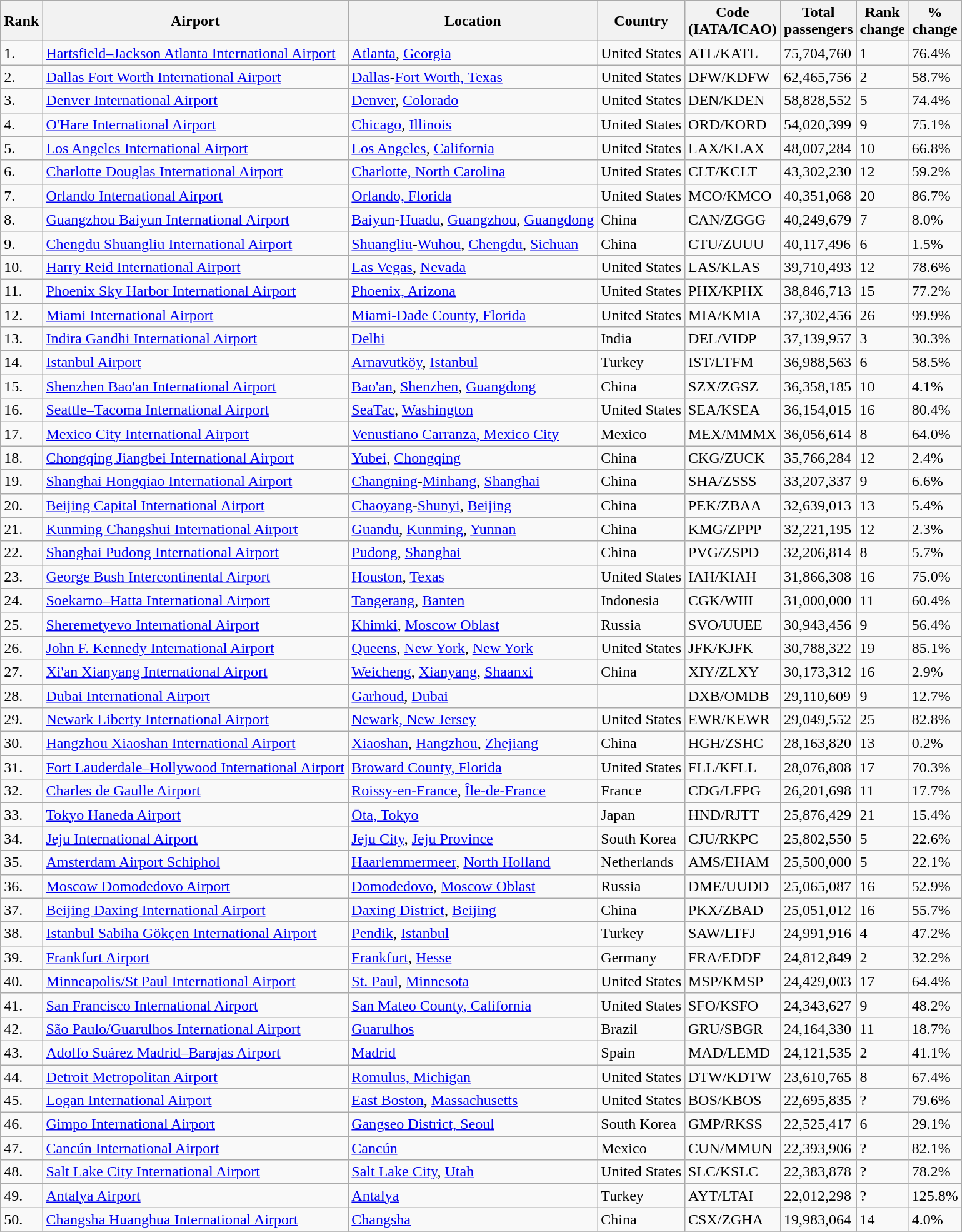<table class="wikitable sortable sticky-header"  width= align=>
<tr style="background:lightgrey;">
<th>Rank</th>
<th>Airport</th>
<th>Location</th>
<th>Country</th>
<th>Code<br>(IATA/ICAO)</th>
<th>Total<br>passengers</th>
<th>Rank<br>change</th>
<th>%<br>change</th>
</tr>
<tr>
<td>1.</td>
<td> <a href='#'>Hartsfield–Jackson Atlanta International Airport</a></td>
<td><a href='#'>Atlanta</a>, <a href='#'>Georgia</a></td>
<td>United States</td>
<td>ATL/KATL</td>
<td>75,704,760</td>
<td data-sort-value=1>1</td>
<td data-sort-value=76.4>76.4%</td>
</tr>
<tr>
<td>2.</td>
<td> <a href='#'>Dallas Fort Worth International Airport</a></td>
<td><a href='#'>Dallas</a>-<a href='#'>Fort Worth, Texas</a></td>
<td>United States</td>
<td>DFW/KDFW</td>
<td>62,465,756</td>
<td data-sort-value=2>2</td>
<td data-sort-value=58.7>58.7%</td>
</tr>
<tr>
<td>3.</td>
<td> <a href='#'>Denver International Airport</a></td>
<td><a href='#'>Denver</a>, <a href='#'>Colorado</a></td>
<td>United States</td>
<td>DEN/KDEN</td>
<td>58,828,552</td>
<td data-sort-value=5>5</td>
<td data-sort-value=74.4>74.4%</td>
</tr>
<tr>
<td>4.</td>
<td> <a href='#'>O'Hare International Airport</a></td>
<td><a href='#'>Chicago</a>, <a href='#'>Illinois</a></td>
<td>United States</td>
<td>ORD/KORD</td>
<td>54,020,399</td>
<td data-sort-value=9>9</td>
<td data-sort-value=75.1>75.1%</td>
</tr>
<tr>
<td>5.</td>
<td> <a href='#'>Los Angeles International Airport</a></td>
<td><a href='#'>Los Angeles</a>, <a href='#'>California</a></td>
<td>United States</td>
<td>LAX/KLAX</td>
<td>48,007,284</td>
<td data-sort-value=10>10</td>
<td data-sort-value=66.8>66.8%</td>
</tr>
<tr>
<td>6.</td>
<td> <a href='#'>Charlotte Douglas International Airport</a></td>
<td><a href='#'>Charlotte, North Carolina</a></td>
<td>United States</td>
<td>CLT/KCLT</td>
<td>43,302,230</td>
<td data-sort-value=12>12</td>
<td data-sort-value=59.2>59.2%</td>
</tr>
<tr>
<td>7.</td>
<td> <a href='#'>Orlando International Airport</a></td>
<td><a href='#'>Orlando, Florida</a></td>
<td>United States</td>
<td>MCO/KMCO</td>
<td>40,351,068</td>
<td data-sort-value=20>20</td>
<td data-sort-value=86.7>86.7%</td>
</tr>
<tr>
<td>8.</td>
<td> <a href='#'>Guangzhou Baiyun International Airport</a></td>
<td><a href='#'>Baiyun</a>-<a href='#'>Huadu</a>, <a href='#'>Guangzhou</a>, <a href='#'>Guangdong</a></td>
<td>China</td>
<td>CAN/ZGGG</td>
<td>40,249,679</td>
<td data-sort-value=-7>7</td>
<td data-sort-value=-8.0>8.0%</td>
</tr>
<tr>
<td>9.</td>
<td> <a href='#'>Chengdu Shuangliu International Airport</a></td>
<td><a href='#'>Shuangliu</a>-<a href='#'>Wuhou</a>, <a href='#'>Chengdu</a>, <a href='#'>Sichuan</a></td>
<td>China</td>
<td>CTU/ZUUU</td>
<td>40,117,496</td>
<td data-sort-value=-6>6</td>
<td data-sort-value=-1.51>1.5%</td>
</tr>
<tr>
<td>10.</td>
<td> <a href='#'>Harry Reid International Airport</a></td>
<td><a href='#'>Las Vegas</a>, <a href='#'>Nevada</a></td>
<td>United States</td>
<td>LAS/KLAS</td>
<td>39,710,493</td>
<td data-sort-value=12>12</td>
<td data-sort-value=78.6>78.6%</td>
</tr>
<tr>
<td>11.</td>
<td> <a href='#'>Phoenix Sky Harbor International Airport</a></td>
<td><a href='#'>Phoenix, Arizona</a></td>
<td>United States</td>
<td>PHX/KPHX</td>
<td>38,846,713</td>
<td data-sort-value=15>15</td>
<td data-sort-value=77.2>77.2%</td>
</tr>
<tr>
<td>12.</td>
<td> <a href='#'>Miami International Airport</a></td>
<td><a href='#'>Miami-Dade County, Florida</a></td>
<td>United States</td>
<td>MIA/KMIA</td>
<td>37,302,456</td>
<td data-sort-value=26>26</td>
<td data-sort-value=99.9>99.9%</td>
</tr>
<tr>
<td>13.</td>
<td> <a href='#'>Indira Gandhi International Airport</a></td>
<td><a href='#'>Delhi</a></td>
<td>India</td>
<td>DEL/VIDP</td>
<td>37,139,957</td>
<td data-sort-value=3>3</td>
<td data-sort-value=30.3>30.3%</td>
</tr>
<tr>
<td>14.</td>
<td> <a href='#'>Istanbul Airport</a></td>
<td><a href='#'>Arnavutköy</a>, <a href='#'>Istanbul</a></td>
<td>Turkey</td>
<td>IST/LTFM</td>
<td>36,988,563</td>
<td data-sort-value=6>6</td>
<td data-sort-value=58.5>58.5%</td>
</tr>
<tr>
<td>15.</td>
<td> <a href='#'>Shenzhen Bao'an International Airport</a></td>
<td><a href='#'>Bao'an</a>, <a href='#'>Shenzhen</a>, <a href='#'>Guangdong</a></td>
<td>China</td>
<td>SZX/ZGSZ</td>
<td>36,358,185</td>
<td data-sort-value=-10>10</td>
<td data-sort-value=-4.1>4.1%</td>
</tr>
<tr>
<td>16.</td>
<td> <a href='#'>Seattle–Tacoma International Airport</a></td>
<td><a href='#'>SeaTac</a>, <a href='#'>Washington</a></td>
<td>United States</td>
<td>SEA/KSEA</td>
<td>36,154,015</td>
<td data-sort-value=16>16</td>
<td data-sort-value=80.4>80.4%</td>
</tr>
<tr>
<td>17.</td>
<td> <a href='#'>Mexico City International Airport</a></td>
<td><a href='#'>Venustiano Carranza, Mexico City</a></td>
<td>Mexico</td>
<td>MEX/MMMX</td>
<td>36,056,614</td>
<td data-sort-value=8>8</td>
<td data-sort-value=64.0>64.0%</td>
</tr>
<tr>
<td>18.</td>
<td> <a href='#'>Chongqing Jiangbei International Airport</a></td>
<td><a href='#'>Yubei</a>, <a href='#'>Chongqing</a></td>
<td>China</td>
<td>CKG/ZUCK</td>
<td>35,766,284</td>
<td data-sort-value=-12>12</td>
<td data-sort-value=2.4>2.4%</td>
</tr>
<tr>
<td>19.</td>
<td> <a href='#'>Shanghai Hongqiao International Airport</a></td>
<td><a href='#'>Changning</a>-<a href='#'>Minhang</a>, <a href='#'>Shanghai</a></td>
<td>China</td>
<td>SHA/ZSSS</td>
<td>33,207,337</td>
<td data-sort-value=-9>9</td>
<td data-sort-value=6.6>6.6%</td>
</tr>
<tr>
<td>20.</td>
<td> <a href='#'>Beijing Capital International Airport</a></td>
<td><a href='#'>Chaoyang</a>-<a href='#'>Shunyi</a>, <a href='#'>Beijing</a></td>
<td>China</td>
<td>PEK/ZBAA</td>
<td>32,639,013</td>
<td data-sort-value=-13>13</td>
<td data-sort-value=-5.4>5.4%</td>
</tr>
<tr>
<td>21.</td>
<td> <a href='#'>Kunming Changshui International Airport</a></td>
<td><a href='#'>Guandu</a>, <a href='#'>Kunming</a>, <a href='#'>Yunnan</a></td>
<td>China</td>
<td>KMG/ZPPP</td>
<td>32,221,195</td>
<td data-sort-value=-12>12</td>
<td data-sort-value=-2.3>2.3%</td>
</tr>
<tr>
<td>22.</td>
<td> <a href='#'>Shanghai Pudong International Airport</a></td>
<td><a href='#'>Pudong</a>, <a href='#'>Shanghai</a></td>
<td>China</td>
<td>PVG/ZSPD</td>
<td>32,206,814</td>
<td data-sort-value=-8>8</td>
<td data-sort-value=5.7>5.7%</td>
</tr>
<tr>
<td>23.</td>
<td> <a href='#'>George Bush Intercontinental Airport</a></td>
<td><a href='#'>Houston</a>, <a href='#'>Texas</a></td>
<td>United States</td>
<td>IAH/KIAH</td>
<td>31,866,308</td>
<td data-sort-value=16>16</td>
<td data-sort-value=75.0>75.0%</td>
</tr>
<tr>
<td>24.</td>
<td> <a href='#'>Soekarno–Hatta International Airport</a></td>
<td><a href='#'>Tangerang</a>, <a href='#'>Banten</a></td>
<td>Indonesia</td>
<td>CGK/WIII</td>
<td>31,000,000</td>
<td data-sort-value=11>11</td>
<td date-sort-value=60.4>60.4%</td>
</tr>
<tr>
<td>25.</td>
<td> <a href='#'>Sheremetyevo International Airport</a></td>
<td><a href='#'>Khimki</a>, <a href='#'>Moscow Oblast</a></td>
<td>Russia</td>
<td>SVO/UUEE</td>
<td>30,943,456</td>
<td data-sort-value=9>9</td>
<td data-sort-value=56.4>56.4%</td>
</tr>
<tr>
<td>26.</td>
<td> <a href='#'>John F. Kennedy International Airport</a></td>
<td><a href='#'>Queens</a>, <a href='#'>New York</a>, <a href='#'>New York</a></td>
<td>United States</td>
<td>JFK/KJFK</td>
<td>30,788,322</td>
<td data-sort-value=19>19</td>
<td data-sort-value=85.1>85.1%</td>
</tr>
<tr>
<td>27.</td>
<td> <a href='#'>Xi'an Xianyang International Airport</a></td>
<td><a href='#'>Weicheng</a>, <a href='#'>Xianyang</a>, <a href='#'>Shaanxi</a></td>
<td>China</td>
<td>XIY/ZLXY</td>
<td>30,173,312</td>
<td data-sort-value=-16>16</td>
<td data-sort-value=-2.9>2.9%</td>
</tr>
<tr>
<td>28.</td>
<td> <a href='#'>Dubai International Airport</a></td>
<td><a href='#'>Garhoud</a>, <a href='#'>Dubai</a></td>
<td></td>
<td>DXB/OMDB</td>
<td>29,110,609</td>
<td data-sort-value=-9>9</td>
<td data-sort-value=12.7>12.7%</td>
</tr>
<tr>
<td>29.</td>
<td> <a href='#'>Newark Liberty International Airport</a></td>
<td><a href='#'>Newark, New Jersey</a></td>
<td>United States</td>
<td>EWR/KEWR</td>
<td>29,049,552</td>
<td data-sort-value=25>25</td>
<td data-sort-value=82.8>82.8%</td>
</tr>
<tr>
<td>30.</td>
<td> <a href='#'>Hangzhou Xiaoshan International Airport</a></td>
<td><a href='#'>Xiaoshan</a>, <a href='#'>Hangzhou</a>, <a href='#'>Zhejiang</a></td>
<td>China</td>
<td>HGH/ZSHC</td>
<td>28,163,820</td>
<td data-sort-value=-13>13</td>
<td data-sort-value=-0.2>0.2%</td>
</tr>
<tr>
<td>31.</td>
<td> <a href='#'>Fort Lauderdale–Hollywood International Airport</a></td>
<td><a href='#'>Broward County, Florida</a></td>
<td>United States</td>
<td>FLL/KFLL</td>
<td>28,076,808</td>
<td data-sort-value=17>17</td>
<td data-sort-value=70.3>70.3%</td>
</tr>
<tr>
<td>32.</td>
<td> <a href='#'>Charles de Gaulle Airport</a></td>
<td><a href='#'>Roissy-en-France</a>, <a href='#'>Île-de-France</a></td>
<td>France</td>
<td>CDG/LFPG</td>
<td>26,201,698</td>
<td data-sort-value=-11>11</td>
<td data-sort-value=17.7>17.7%</td>
</tr>
<tr>
<td>33.</td>
<td> <a href='#'>Tokyo Haneda Airport</a></td>
<td><a href='#'>Ōta, Tokyo</a></td>
<td>Japan</td>
<td>HND/RJTT</td>
<td>25,876,429</td>
<td data-sort-value=-21>21</td>
<td data-sort-value=-15.4>15.4%</td>
</tr>
<tr>
<td>34.</td>
<td> <a href='#'>Jeju International Airport</a></td>
<td><a href='#'>Jeju City</a>, <a href='#'>Jeju Province</a></td>
<td>South Korea</td>
<td>CJU/RKPC</td>
<td>25,802,550</td>
<td data-sort-value=-5>5</td>
<td data-sort-value=22.6>22.6%</td>
</tr>
<tr>
<td>35.</td>
<td> <a href='#'>Amsterdam Airport Schiphol</a></td>
<td><a href='#'>Haarlemmermeer</a>, <a href='#'>North Holland</a></td>
<td>Netherlands</td>
<td>AMS/EHAM</td>
<td>25,500,000</td>
<td data-sort-value=-5>5</td>
<td data-sort-value=22.1>22.1%</td>
</tr>
<tr>
<td>36.</td>
<td> <a href='#'>Moscow Domodedovo Airport</a></td>
<td><a href='#'>Domodedovo</a>, <a href='#'>Moscow Oblast</a></td>
<td>Russia</td>
<td>DME/UUDD</td>
<td>25,065,087</td>
<td data-sort-value=16>16</td>
<td data-sort-value=52.9>52.9%</td>
</tr>
<tr>
<td>37.</td>
<td> <a href='#'>Beijing Daxing International Airport</a></td>
<td><a href='#'>Daxing District</a>, <a href='#'>Beijing</a></td>
<td>China</td>
<td>PKX/ZBAD</td>
<td>25,051,012</td>
<td data-sort-value=16>16</td>
<td data-sort-value=55.7>55.7%</td>
</tr>
<tr>
<td>38.</td>
<td> <a href='#'>Istanbul Sabiha Gökçen International Airport</a></td>
<td><a href='#'>Pendik</a>, <a href='#'>Istanbul</a></td>
<td>Turkey</td>
<td>SAW/LTFJ</td>
<td>24,991,916</td>
<td data-sort-value=4>4</td>
<td data-sort-value=47.2>47.2%</td>
</tr>
<tr>
<td>39.</td>
<td> <a href='#'>Frankfurt Airport</a></td>
<td><a href='#'>Frankfurt</a>, <a href='#'>Hesse</a></td>
<td>Germany</td>
<td>FRA/EDDF</td>
<td>24,812,849</td>
<td data-sort-value=-2>2</td>
<td data-sort-value=32.2>32.2%</td>
</tr>
<tr>
<td>40.</td>
<td> <a href='#'>Minneapolis/St Paul International Airport</a></td>
<td><a href='#'>St. Paul</a>, <a href='#'>Minnesota</a></td>
<td>United States</td>
<td>MSP/KMSP</td>
<td>24,429,003</td>
<td data-sort-value=17>17</td>
<td data-sort-value=64.4>64.4%</td>
</tr>
<tr>
<td>41.</td>
<td> <a href='#'>San Francisco International Airport</a></td>
<td><a href='#'>San Mateo County, California</a></td>
<td>United States</td>
<td>SFO/KSFO</td>
<td>24,343,627</td>
<td data-sort-value=9>9</td>
<td data-sort-value=48.2>48.2%</td>
</tr>
<tr>
<td>42.</td>
<td> <a href='#'>São Paulo/Guarulhos International Airport</a></td>
<td><a href='#'>Guarulhos</a></td>
<td>Brazil</td>
<td>GRU/SBGR</td>
<td>24,164,330</td>
<td data-sort-value=-11>11</td>
<td data-sort-value=18.7>18.7%</td>
</tr>
<tr>
<td>43.</td>
<td> <a href='#'>Adolfo Suárez Madrid–Barajas Airport</a></td>
<td><a href='#'>Madrid</a></td>
<td>Spain</td>
<td>MAD/LEMD</td>
<td>24,121,535</td>
<td data-sort-value=-2>2</td>
<td data-sort-value=41.1>41.1%</td>
</tr>
<tr>
<td>44.</td>
<td> <a href='#'>Detroit Metropolitan Airport</a></td>
<td><a href='#'>Romulus, Michigan</a></td>
<td>United States</td>
<td>DTW/KDTW</td>
<td>23,610,765</td>
<td data-sort-value=8>8</td>
<td data-sort-value=67.4>67.4%</td>
</tr>
<tr>
<td>45.</td>
<td> <a href='#'>Logan International Airport</a></td>
<td><a href='#'>East Boston</a>, <a href='#'>Massachusetts</a></td>
<td>United States</td>
<td>BOS/KBOS</td>
<td>22,695,835</td>
<td data-sort-value=0.5>?</td>
<td data-sort-value=79.6>79.6%</td>
</tr>
<tr>
<td>46.</td>
<td> <a href='#'>Gimpo International Airport</a></td>
<td><a href='#'>Gangseo District, Seoul</a></td>
<td>South Korea</td>
<td>GMP/RKSS</td>
<td>22,525,417</td>
<td data-sort-value=-6>6</td>
<td data-sort-value=29.1>29.1%</td>
</tr>
<tr>
<td>47.</td>
<td> <a href='#'>Cancún International Airport</a></td>
<td><a href='#'>Cancún</a></td>
<td>Mexico</td>
<td>CUN/MMUN</td>
<td>22,393,906</td>
<td data-sort-value=0.5>?</td>
<td data-sort-value=82.1>82.1%</td>
</tr>
<tr>
<td>48.</td>
<td> <a href='#'>Salt Lake City International Airport</a></td>
<td><a href='#'>Salt Lake City</a>, <a href='#'>Utah</a></td>
<td>United States</td>
<td>SLC/KSLC</td>
<td>22,383,878</td>
<td data-sort-value=0.5>?</td>
<td data-sort-value=78.2>78.2%</td>
</tr>
<tr>
<td>49.</td>
<td> <a href='#'>Antalya Airport</a></td>
<td><a href='#'>Antalya</a></td>
<td>Turkey</td>
<td>AYT/LTAI</td>
<td>22,012,298</td>
<td data-sort-value=0.5>?</td>
<td data-sort-value=125.8>125.8%</td>
</tr>
<tr>
<td>50.</td>
<td> <a href='#'>Changsha Huanghua International Airport</a></td>
<td><a href='#'>Changsha</a></td>
<td>China</td>
<td>CSX/ZGHA</td>
<td>19,983,064</td>
<td data-sort-value=-14>14</td>
<td data-sort-value=4.0>4.0%</td>
</tr>
<tr>
</tr>
</table>
